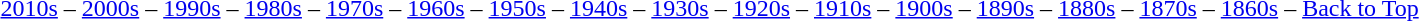<table class="toccolours" align="left">
<tr>
<td><br><a href='#'>2010s</a> – <a href='#'>2000s</a> – <a href='#'>1990s</a> – <a href='#'>1980s</a> – <a href='#'>1970s</a> – <a href='#'>1960s</a> – <a href='#'>1950s</a> – <a href='#'>1940s</a> – <a href='#'>1930s</a> – <a href='#'>1920s</a> – <a href='#'>1910s</a> – <a href='#'>1900s</a> – <a href='#'>1890s</a> – <a href='#'>1880s</a> – <a href='#'>1870s</a> – <a href='#'>1860s</a> – <a href='#'>Back to Top</a></td>
</tr>
</table>
